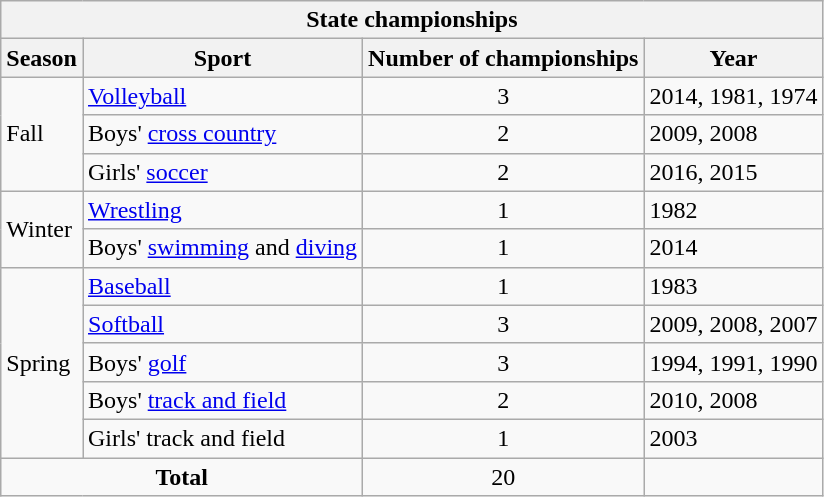<table class="wikitable">
<tr>
<th colspan="4">State championships</th>
</tr>
<tr>
<th>Season</th>
<th>Sport</th>
<th>Number of championships</th>
<th>Year</th>
</tr>
<tr>
<td rowspan="3">Fall</td>
<td><a href='#'>Volleyball</a></td>
<td style="text-align:center;">3</td>
<td>2014, 1981, 1974</td>
</tr>
<tr>
<td>Boys' <a href='#'>cross country</a></td>
<td style="text-align:center;">2</td>
<td>2009, 2008</td>
</tr>
<tr>
<td>Girls' <a href='#'>soccer</a></td>
<td style="text-align:center;">2</td>
<td>2016, 2015</td>
</tr>
<tr>
<td rowspan="2">Winter</td>
<td><a href='#'>Wrestling</a></td>
<td style="text-align:center;">1</td>
<td>1982</td>
</tr>
<tr>
<td>Boys' <a href='#'>swimming</a> and <a href='#'>diving</a></td>
<td style="text-align:center;">1</td>
<td>2014</td>
</tr>
<tr girls basketball 2015>
<td rowspan="5">Spring</td>
<td><a href='#'>Baseball</a></td>
<td style="text-align:center;">1</td>
<td>1983</td>
</tr>
<tr>
<td><a href='#'>Softball</a></td>
<td style="text-align:center;">3</td>
<td>2009, 2008, 2007</td>
</tr>
<tr>
<td>Boys' <a href='#'>golf</a></td>
<td style="text-align:center;">3</td>
<td>1994, 1991, 1990</td>
</tr>
<tr>
<td>Boys' <a href='#'>track and field</a></td>
<td style="text-align:center;">2</td>
<td>2010, 2008</td>
</tr>
<tr>
<td>Girls' track and field</td>
<td style="text-align:center;">1</td>
<td>2003</td>
</tr>
<tr style="text-align:center;">
<td colspan="2"><strong>Total</strong></td>
<td style="text-align:center;">20</td>
<td></td>
</tr>
</table>
